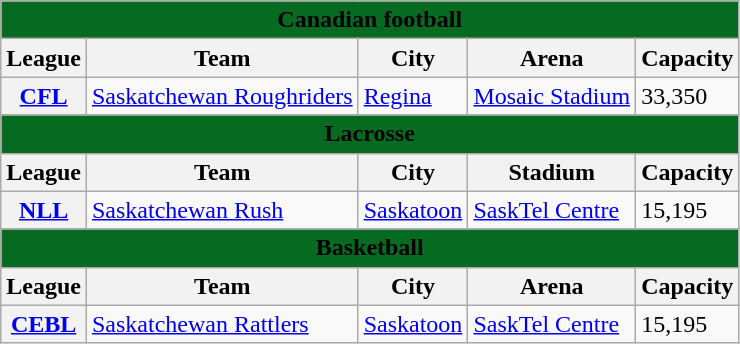<table class="wikitable" style="width:auto">
<tr>
<td bgcolor="#076A21" align="center" colspan="6"><strong><span>Canadian football</span></strong></td>
</tr>
<tr>
<th>League</th>
<th>Team</th>
<th>City</th>
<th>Arena</th>
<th>Capacity</th>
</tr>
<tr>
<th rowspan="1"><a href='#'>CFL</a></th>
<td><a href='#'>Saskatchewan Roughriders</a></td>
<td><a href='#'>Regina</a></td>
<td><a href='#'>Mosaic Stadium</a></td>
<td>33,350</td>
</tr>
<tr>
<td bgcolor="#076A21" align="center" colspan="6"><strong><span>Lacrosse</span></strong></td>
</tr>
<tr>
<th>League</th>
<th>Team</th>
<th>City</th>
<th>Stadium</th>
<th>Capacity</th>
</tr>
<tr>
<th rowspan="1"><a href='#'>NLL</a></th>
<td><a href='#'>Saskatchewan Rush</a></td>
<td><a href='#'>Saskatoon</a></td>
<td><a href='#'>SaskTel Centre</a></td>
<td>15,195</td>
</tr>
<tr>
<td bgcolor="#076A21" align="center" colspan="6"><strong><span>Basketball</span></strong></td>
</tr>
<tr>
<th>League</th>
<th>Team</th>
<th>City</th>
<th>Arena</th>
<th>Capacity</th>
</tr>
<tr>
<th rowspan="1"><a href='#'>CEBL</a></th>
<td><a href='#'>Saskatchewan Rattlers</a></td>
<td><a href='#'>Saskatoon</a></td>
<td><a href='#'>SaskTel Centre</a></td>
<td>15,195</td>
</tr>
</table>
